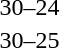<table style="text-align:center">
<tr>
<th width=200></th>
<th width=100></th>
<th width=200></th>
</tr>
<tr>
<td align=right><strong></strong></td>
<td>30–24</td>
<td align=left></td>
</tr>
<tr>
<td align=right><strong></strong></td>
<td>30–25</td>
<td align=left></td>
</tr>
</table>
